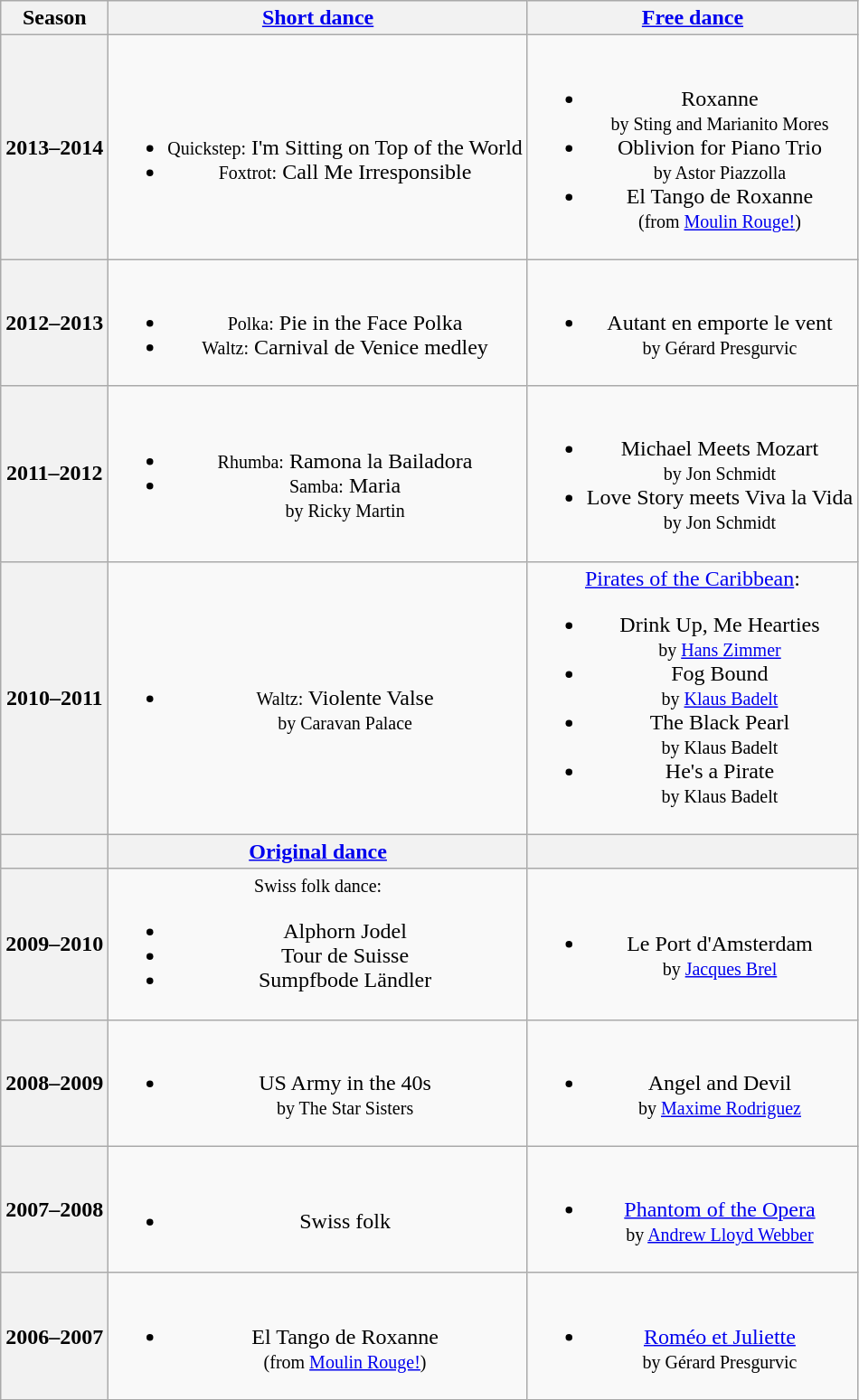<table class="wikitable" style="text-align:center">
<tr>
<th>Season</th>
<th><a href='#'>Short dance</a></th>
<th><a href='#'>Free dance</a></th>
</tr>
<tr>
<th>2013–2014 <br> </th>
<td><br><ul><li><small>Quickstep:</small> I'm Sitting on Top of the World</li><li><small>Foxtrot:</small> Call Me Irresponsible</li></ul></td>
<td><br><ul><li>Roxanne <br><small> by Sting and Marianito Mores </small></li><li>Oblivion for Piano Trio <br><small> by Astor Piazzolla </small></li><li>El Tango de Roxanne <br><small> (from <a href='#'>Moulin Rouge!</a>) </small></li></ul></td>
</tr>
<tr>
<th>2012–2013 <br> </th>
<td><br><ul><li><small>Polka:</small> Pie in the Face Polka</li><li><small>Waltz:</small> Carnival de Venice medley</li></ul></td>
<td><br><ul><li>Autant en emporte le vent <br><small> by Gérard Presgurvic </small></li></ul></td>
</tr>
<tr>
<th>2011–2012 <br> </th>
<td><br><ul><li><small>Rhumba:</small> Ramona la Bailadora</li><li><small>Samba:</small> Maria <br><small> by Ricky Martin </small></li></ul></td>
<td><br><ul><li>Michael Meets Mozart <br><small> by Jon Schmidt </small></li><li>Love Story meets Viva la Vida <br><small> by Jon Schmidt </small></li></ul></td>
</tr>
<tr>
<th>2010–2011 <br> </th>
<td><br><ul><li><small>Waltz:</small> Violente Valse <br><small> by Caravan Palace </small></li></ul></td>
<td><a href='#'>Pirates of the Caribbean</a>:<br><ul><li>Drink Up, Me Hearties <br><small> by <a href='#'>Hans Zimmer</a> </small></li><li>Fog Bound <br><small> by <a href='#'>Klaus Badelt</a> </small></li><li>The Black Pearl <br><small> by Klaus Badelt </small></li><li>He's a Pirate <br><small> by Klaus Badelt </small></li></ul></td>
</tr>
<tr>
<th></th>
<th><a href='#'>Original dance</a></th>
<th></th>
</tr>
<tr>
<th>2009–2010 <br> </th>
<td><small>Swiss folk dance:</small><br><ul><li>Alphorn Jodel</li><li>Tour de Suisse</li><li>Sumpfbode Ländler</li></ul></td>
<td><br><ul><li>Le Port d'Amsterdam <br><small> by <a href='#'>Jacques Brel</a> </small></li></ul></td>
</tr>
<tr>
<th>2008–2009 <br> </th>
<td><br><ul><li>US Army in the 40s <br><small> by The Star Sisters </small></li></ul></td>
<td><br><ul><li>Angel and Devil <br><small> by <a href='#'>Maxime Rodriguez</a> </small></li></ul></td>
</tr>
<tr>
<th>2007–2008 <br> </th>
<td><br><ul><li>Swiss folk</li></ul></td>
<td><br><ul><li><a href='#'>Phantom of the Opera</a> <br><small> by <a href='#'>Andrew Lloyd Webber</a> </small></li></ul></td>
</tr>
<tr>
<th>2006–2007 <br> </th>
<td><br><ul><li>El Tango de Roxanne <br><small> (from <a href='#'>Moulin Rouge!</a>) </small></li></ul></td>
<td><br><ul><li><a href='#'>Roméo et Juliette</a> <br><small> by Gérard Presgurvic </small></li></ul></td>
</tr>
</table>
